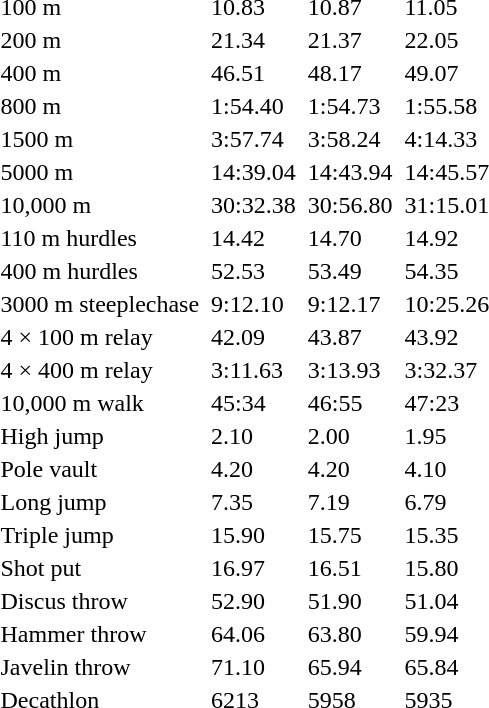<table>
<tr>
<td>100 m</td>
<td></td>
<td>10.83</td>
<td></td>
<td>10.87</td>
<td></td>
<td>11.05</td>
</tr>
<tr>
<td>200 m</td>
<td></td>
<td>21.34</td>
<td></td>
<td>21.37</td>
<td></td>
<td>22.05</td>
</tr>
<tr>
<td>400 m</td>
<td></td>
<td>46.51</td>
<td></td>
<td>48.17</td>
<td></td>
<td>49.07</td>
</tr>
<tr>
<td>800 m</td>
<td></td>
<td>1:54.40</td>
<td></td>
<td>1:54.73</td>
<td></td>
<td>1:55.58</td>
</tr>
<tr>
<td>1500 m</td>
<td></td>
<td>3:57.74</td>
<td></td>
<td>3:58.24</td>
<td></td>
<td>4:14.33</td>
</tr>
<tr>
<td>5000 m</td>
<td></td>
<td>14:39.04</td>
<td></td>
<td>14:43.94</td>
<td></td>
<td>14:45.57</td>
</tr>
<tr>
<td>10,000 m</td>
<td></td>
<td>30:32.38</td>
<td></td>
<td>30:56.80</td>
<td></td>
<td>31:15.01</td>
</tr>
<tr>
<td>110 m hurdles</td>
<td></td>
<td>14.42</td>
<td></td>
<td>14.70</td>
<td></td>
<td>14.92</td>
</tr>
<tr>
<td>400 m hurdles</td>
<td></td>
<td>52.53</td>
<td></td>
<td>53.49</td>
<td></td>
<td>54.35</td>
</tr>
<tr>
<td>3000 m steeplechase</td>
<td></td>
<td>9:12.10</td>
<td></td>
<td>9:12.17</td>
<td></td>
<td>10:25.26</td>
</tr>
<tr>
<td>4 × 100 m relay</td>
<td></td>
<td>42.09</td>
<td></td>
<td>43.87</td>
<td></td>
<td>43.92</td>
</tr>
<tr>
<td>4 × 400 m relay</td>
<td></td>
<td>3:11.63</td>
<td></td>
<td>3:13.93</td>
<td></td>
<td>3:32.37</td>
</tr>
<tr>
<td>10,000 m walk</td>
<td></td>
<td>45:34</td>
<td></td>
<td>46:55</td>
<td></td>
<td>47:23</td>
</tr>
<tr>
<td rowspan=2>High jump</td>
<td rowspan=2></td>
<td rowspan=2>2.10</td>
<td rowspan=2></td>
<td rowspan=2>2.00</td>
<td></td>
<td rowspan=2>1.95</td>
</tr>
<tr>
<td></td>
</tr>
<tr>
<td>Pole vault</td>
<td></td>
<td>4.20</td>
<td></td>
<td>4.20</td>
<td></td>
<td>4.10</td>
</tr>
<tr>
<td>Long jump</td>
<td></td>
<td>7.35</td>
<td></td>
<td>7.19</td>
<td></td>
<td>6.79</td>
</tr>
<tr>
<td>Triple jump</td>
<td></td>
<td>15.90</td>
<td></td>
<td>15.75</td>
<td></td>
<td>15.35</td>
</tr>
<tr>
<td>Shot put</td>
<td></td>
<td>16.97</td>
<td></td>
<td>16.51</td>
<td></td>
<td>15.80</td>
</tr>
<tr>
<td>Discus throw</td>
<td></td>
<td>52.90</td>
<td></td>
<td>51.90</td>
<td></td>
<td>51.04</td>
</tr>
<tr>
<td>Hammer throw</td>
<td></td>
<td>64.06</td>
<td></td>
<td>63.80</td>
<td></td>
<td>59.94</td>
</tr>
<tr>
<td>Javelin throw</td>
<td></td>
<td>71.10</td>
<td></td>
<td>65.94</td>
<td></td>
<td>65.84</td>
</tr>
<tr>
<td>Decathlon</td>
<td></td>
<td>6213</td>
<td></td>
<td>5958</td>
<td></td>
<td>5935</td>
</tr>
</table>
